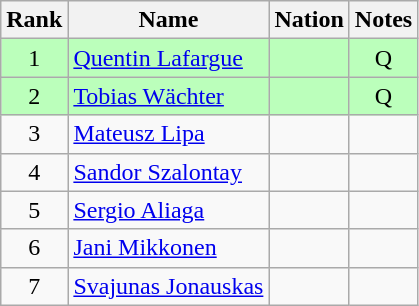<table class="wikitable sortable" style="text-align:center">
<tr>
<th>Rank</th>
<th>Name</th>
<th>Nation</th>
<th>Notes</th>
</tr>
<tr bgcolor=bbffbb>
<td>1</td>
<td align=left><a href='#'>Quentin Lafargue</a></td>
<td align=left></td>
<td>Q</td>
</tr>
<tr bgcolor=bbffbb>
<td>2</td>
<td align=left><a href='#'>Tobias Wächter</a></td>
<td align=left></td>
<td>Q</td>
</tr>
<tr>
<td>3</td>
<td align=left><a href='#'>Mateusz Lipa</a></td>
<td align=left></td>
<td></td>
</tr>
<tr>
<td>4</td>
<td align=left><a href='#'>Sandor Szalontay</a></td>
<td align=left></td>
<td></td>
</tr>
<tr>
<td>5</td>
<td align=left><a href='#'>Sergio Aliaga</a></td>
<td align=left></td>
<td></td>
</tr>
<tr>
<td>6</td>
<td align=left><a href='#'>Jani Mikkonen</a></td>
<td align=left></td>
<td></td>
</tr>
<tr>
<td>7</td>
<td align=left><a href='#'>Svajunas Jonauskas</a></td>
<td align=left></td>
<td></td>
</tr>
</table>
